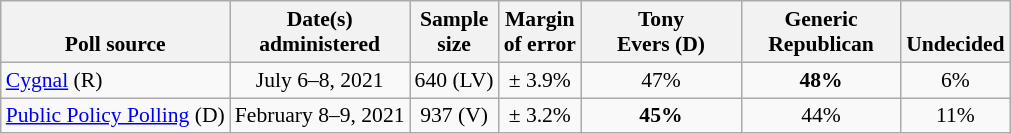<table class="wikitable" style="font-size:90%;text-align:center;">
<tr valign=bottom>
<th>Poll source</th>
<th>Date(s)<br>administered</th>
<th>Sample<br>size</th>
<th>Margin<br>of error</th>
<th style="width:100px;">Tony<br>Evers (D)</th>
<th style="width:100px;">Generic<br>Republican</th>
<th>Undecided</th>
</tr>
<tr>
<td style="text-align:left;"><a href='#'>Cygnal</a> (R)</td>
<td>July 6–8, 2021</td>
<td>640 (LV)</td>
<td>± 3.9%</td>
<td>47%</td>
<td><strong>48%</strong></td>
<td>6%</td>
</tr>
<tr>
<td style="text-align:left;"><a href='#'>Public Policy Polling</a> (D)</td>
<td>February 8–9, 2021</td>
<td>937 (V)</td>
<td>± 3.2%</td>
<td><strong>45%</strong></td>
<td>44%</td>
<td>11%</td>
</tr>
</table>
